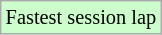<table class="wikitable sortable" style="font-size: 85%;">
<tr style="background:#ccffcc;">
<td>Fastest session lap</td>
</tr>
</table>
